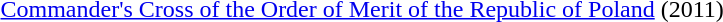<table>
<tr>
<td></td>
<td><a href='#'>Commander's Cross of the Order of Merit of the Republic of Poland</a> (2011)</td>
</tr>
</table>
